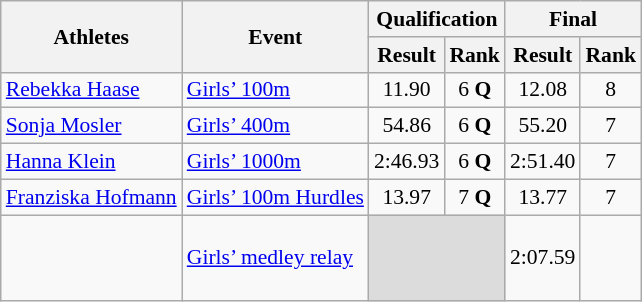<table class="wikitable" border="1" style="font-size:90%">
<tr>
<th rowspan=2>Athletes</th>
<th rowspan=2>Event</th>
<th colspan=2>Qualification</th>
<th colspan=2>Final</th>
</tr>
<tr>
<th>Result</th>
<th>Rank</th>
<th>Result</th>
<th>Rank</th>
</tr>
<tr>
<td><a href='#'>Rebekka Haase</a></td>
<td><a href='#'>Girls’ 100m</a></td>
<td align=center>11.90</td>
<td align=center>6 <strong>Q</strong></td>
<td align=center>12.08</td>
<td align=center>8</td>
</tr>
<tr>
<td><a href='#'>Sonja Mosler</a></td>
<td><a href='#'>Girls’ 400m</a></td>
<td align=center>54.86</td>
<td align=center>6 <strong>Q</strong></td>
<td align=center>55.20</td>
<td align=center>7</td>
</tr>
<tr>
<td><a href='#'>Hanna Klein</a></td>
<td><a href='#'>Girls’ 1000m</a></td>
<td align=center>2:46.93</td>
<td align=center>6 <strong>Q</strong></td>
<td align=center>2:51.40</td>
<td align=center>7</td>
</tr>
<tr>
<td><a href='#'>Franziska Hofmann</a></td>
<td><a href='#'>Girls’ 100m Hurdles</a></td>
<td align=center>13.97</td>
<td align=center>7 <strong>Q</strong></td>
<td align=center>13.77</td>
<td align=center>7</td>
</tr>
<tr>
<td><br><br><br></td>
<td><a href='#'>Girls’ medley relay</a></td>
<td colspan=2 bgcolor=#DCDCDC></td>
<td align=center>2:07.59</td>
<td align=center></td>
</tr>
</table>
